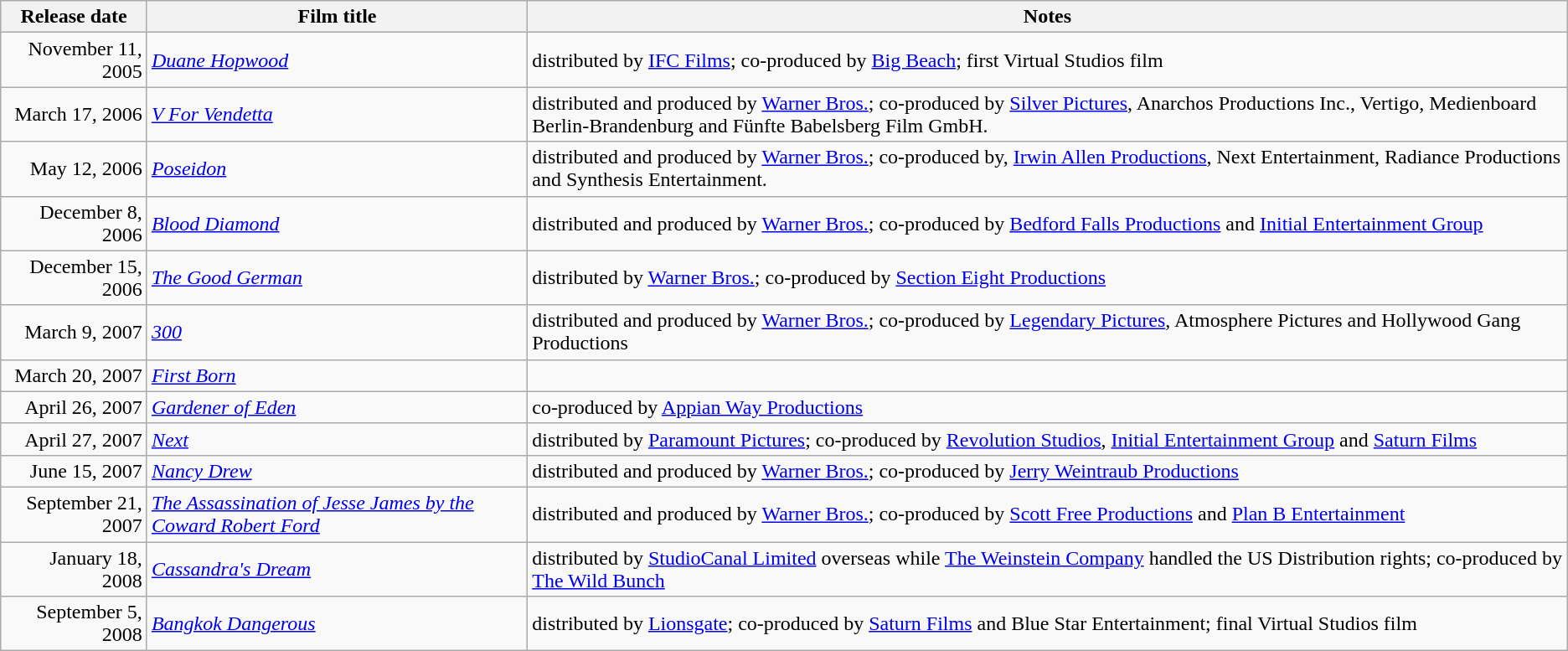<table class="wikitable sortable">
<tr>
<th>Release date</th>
<th>Film title</th>
<th>Notes</th>
</tr>
<tr>
<td align="right">November 11, 2005</td>
<td><em><a href='#'>Duane Hopwood</a></em></td>
<td>distributed by <a href='#'>IFC Films</a>; co-produced by <a href='#'>Big Beach</a>; first Virtual Studios film</td>
</tr>
<tr>
<td align="right">March 17, 2006</td>
<td><em><a href='#'>V For Vendetta</a></em></td>
<td>distributed and produced by <a href='#'>Warner Bros.</a>; co-produced by <a href='#'>Silver Pictures</a>, Anarchos Productions Inc., Vertigo, Medienboard Berlin-Brandenburg and Fünfte Babelsberg Film GmbH.</td>
</tr>
<tr>
<td align="right">May 12, 2006</td>
<td><em><a href='#'>Poseidon</a></em></td>
<td>distributed and produced by <a href='#'>Warner Bros.</a>; co-produced by, <a href='#'>Irwin Allen Productions</a>, Next Entertainment, Radiance Productions and Synthesis Entertainment.</td>
</tr>
<tr>
<td align="right">December 8, 2006</td>
<td><em><a href='#'>Blood Diamond</a></em></td>
<td>distributed and produced by <a href='#'>Warner Bros.</a>; co-produced by <a href='#'>Bedford Falls Productions</a> and <a href='#'>Initial Entertainment Group</a></td>
</tr>
<tr>
<td align="right">December 15, 2006</td>
<td><em><a href='#'>The Good German</a></em></td>
<td>distributed by <a href='#'>Warner Bros.</a>; co-produced by <a href='#'>Section Eight Productions</a></td>
</tr>
<tr>
<td align="right">March 9, 2007</td>
<td><em><a href='#'>300</a></em></td>
<td>distributed and produced by <a href='#'>Warner Bros.</a>; co-produced by <a href='#'>Legendary Pictures</a>, Atmosphere Pictures and Hollywood Gang Productions</td>
</tr>
<tr>
<td align="right">March 20, 2007</td>
<td><em><a href='#'>First Born</a></em></td>
<td></td>
</tr>
<tr>
<td align="right">April 26, 2007</td>
<td><em><a href='#'>Gardener of Eden</a></em></td>
<td>co-produced by <a href='#'>Appian Way Productions</a></td>
</tr>
<tr>
<td align="right">April 27, 2007</td>
<td><em><a href='#'>Next</a></em></td>
<td>distributed by <a href='#'>Paramount Pictures</a>; co-produced by <a href='#'>Revolution Studios</a>, <a href='#'>Initial Entertainment Group</a> and <a href='#'>Saturn Films</a></td>
</tr>
<tr>
<td align="right">June 15, 2007</td>
<td><em><a href='#'>Nancy Drew</a></em></td>
<td>distributed and produced by <a href='#'>Warner Bros.</a>; co-produced by <a href='#'>Jerry Weintraub Productions</a></td>
</tr>
<tr>
<td align="right">September 21, 2007</td>
<td><em><a href='#'>The Assassination of Jesse James by the Coward Robert Ford</a></em></td>
<td>distributed and produced by <a href='#'>Warner Bros.</a>; co-produced by <a href='#'>Scott Free Productions</a> and <a href='#'>Plan B Entertainment</a></td>
</tr>
<tr>
<td align="right">January 18, 2008</td>
<td><em><a href='#'>Cassandra's Dream</a></em></td>
<td>distributed by <a href='#'>StudioCanal Limited</a> overseas while <a href='#'>The Weinstein Company</a> handled the US Distribution rights; co-produced by <a href='#'>The Wild Bunch</a></td>
</tr>
<tr>
<td align="right">September 5, 2008</td>
<td><em><a href='#'>Bangkok Dangerous</a></em></td>
<td>distributed by <a href='#'>Lionsgate</a>; co-produced by <a href='#'>Saturn Films</a> and Blue Star Entertainment; final Virtual Studios film</td>
</tr>
</table>
